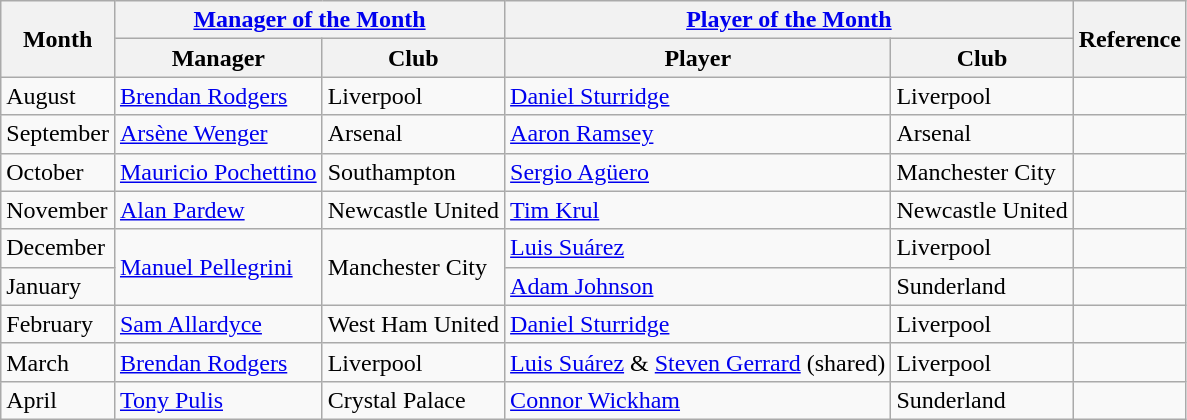<table class="wikitable">
<tr>
<th rowspan="2">Month</th>
<th colspan="2"><a href='#'>Manager of the Month</a></th>
<th colspan="2"><a href='#'>Player of the Month</a></th>
<th rowspan="2">Reference</th>
</tr>
<tr>
<th>Manager</th>
<th>Club</th>
<th>Player</th>
<th>Club</th>
</tr>
<tr>
<td>August</td>
<td> <a href='#'>Brendan Rodgers</a></td>
<td>Liverpool</td>
<td> <a href='#'>Daniel Sturridge</a></td>
<td>Liverpool</td>
<td align=center></td>
</tr>
<tr>
<td>September</td>
<td> <a href='#'>Arsène Wenger</a></td>
<td>Arsenal</td>
<td> <a href='#'>Aaron Ramsey</a></td>
<td>Arsenal</td>
<td style="text-align:center"></td>
</tr>
<tr>
<td>October</td>
<td> <a href='#'>Mauricio Pochettino</a></td>
<td>Southampton</td>
<td> <a href='#'>Sergio Agüero</a></td>
<td>Manchester City</td>
<td style="text-align:center"></td>
</tr>
<tr>
<td>November</td>
<td> <a href='#'>Alan Pardew</a></td>
<td>Newcastle United</td>
<td> <a href='#'>Tim Krul</a></td>
<td>Newcastle United</td>
<td style="text-align:center"></td>
</tr>
<tr>
<td>December</td>
<td rowspan=2> <a href='#'>Manuel Pellegrini</a></td>
<td rowspan=2>Manchester City</td>
<td> <a href='#'>Luis Suárez</a></td>
<td>Liverpool</td>
<td style="text-align:center"></td>
</tr>
<tr>
<td>January</td>
<td> <a href='#'>Adam Johnson</a></td>
<td>Sunderland</td>
<td style="text-align:center"></td>
</tr>
<tr>
<td>February</td>
<td> <a href='#'>Sam Allardyce</a></td>
<td>West Ham United</td>
<td> <a href='#'>Daniel Sturridge</a></td>
<td>Liverpool</td>
<td style="text-align:center"></td>
</tr>
<tr>
<td>March</td>
<td> <a href='#'>Brendan Rodgers</a></td>
<td>Liverpool</td>
<td> <a href='#'>Luis Suárez</a> &  <a href='#'>Steven Gerrard</a> (shared)</td>
<td>Liverpool</td>
<td style="text-align:center"></td>
</tr>
<tr>
<td>April</td>
<td> <a href='#'>Tony Pulis</a></td>
<td>Crystal Palace</td>
<td> <a href='#'>Connor Wickham</a></td>
<td>Sunderland</td>
<td style="text-align:center"></td>
</tr>
</table>
